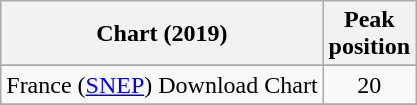<table class="wikitable sortable">
<tr>
<th align="center">Chart (2019)</th>
<th align="center">Peak<br>position</th>
</tr>
<tr>
</tr>
<tr>
</tr>
<tr>
<td>France (<a href='#'>SNEP</a>) Download Chart</td>
<td align="center">20</td>
</tr>
<tr>
</tr>
</table>
